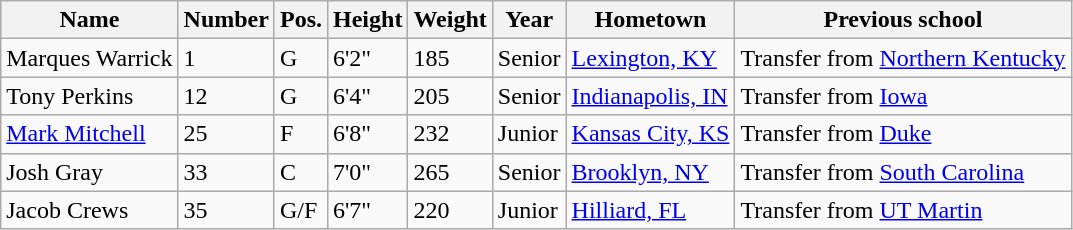<table class="wikitable sortable" border="1">
<tr>
<th>Name</th>
<th>Number</th>
<th>Pos.</th>
<th>Height</th>
<th>Weight</th>
<th>Year</th>
<th>Hometown</th>
<th class="unsortable">Previous school</th>
</tr>
<tr>
<td>Marques Warrick</td>
<td>1</td>
<td>G</td>
<td>6'2"</td>
<td>185</td>
<td>Senior</td>
<td><a href='#'>Lexington, KY</a></td>
<td>Transfer from <a href='#'>Northern Kentucky</a></td>
</tr>
<tr>
<td>Tony Perkins</td>
<td>12</td>
<td>G</td>
<td>6'4"</td>
<td>205</td>
<td>Senior</td>
<td><a href='#'>Indianapolis, IN</a></td>
<td>Transfer from <a href='#'>Iowa</a></td>
</tr>
<tr>
<td><a href='#'>Mark Mitchell</a></td>
<td>25</td>
<td>F</td>
<td>6'8"</td>
<td>232</td>
<td>Junior</td>
<td><a href='#'>Kansas City, KS</a></td>
<td>Transfer from <a href='#'>Duke</a></td>
</tr>
<tr>
<td>Josh Gray</td>
<td>33</td>
<td>C</td>
<td>7'0"</td>
<td>265</td>
<td>Senior</td>
<td><a href='#'>Brooklyn, NY</a></td>
<td>Transfer from <a href='#'>South Carolina</a></td>
</tr>
<tr>
<td>Jacob Crews</td>
<td>35</td>
<td>G/F</td>
<td>6'7"</td>
<td>220</td>
<td>Junior</td>
<td><a href='#'>Hilliard, FL</a></td>
<td>Transfer from <a href='#'>UT Martin</a></td>
</tr>
</table>
